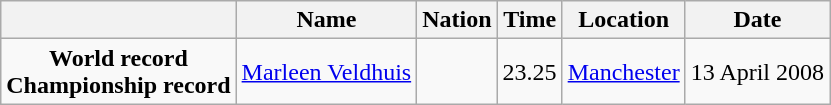<table class=wikitable style=text-align:center>
<tr>
<th></th>
<th>Name</th>
<th>Nation</th>
<th>Time</th>
<th>Location</th>
<th>Date</th>
</tr>
<tr>
<td><strong>World record</strong> <br> <strong>Championship record</strong></td>
<td><a href='#'>Marleen Veldhuis</a></td>
<td></td>
<td align=left>23.25</td>
<td><a href='#'>Manchester</a></td>
<td>13 April 2008</td>
</tr>
</table>
